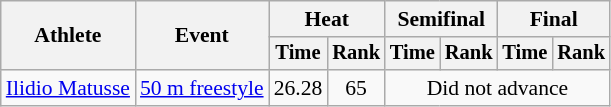<table class=wikitable style="font-size:90%">
<tr>
<th rowspan="2">Athlete</th>
<th rowspan="2">Event</th>
<th colspan="2">Heat</th>
<th colspan="2">Semifinal</th>
<th colspan="2">Final</th>
</tr>
<tr style="font-size:95%">
<th>Time</th>
<th>Rank</th>
<th>Time</th>
<th>Rank</th>
<th>Time</th>
<th>Rank</th>
</tr>
<tr align=center>
<td align=left><a href='#'>Ilidio Matusse</a></td>
<td align=left><a href='#'>50 m freestyle</a></td>
<td>26.28</td>
<td>65</td>
<td colspan=4>Did not advance</td>
</tr>
</table>
